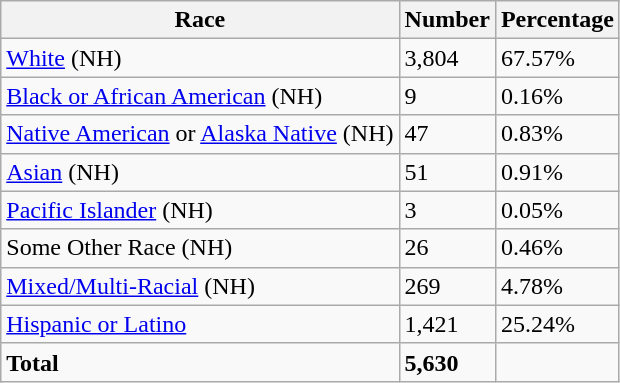<table class="wikitable">
<tr>
<th>Race</th>
<th>Number</th>
<th>Percentage</th>
</tr>
<tr>
<td><a href='#'>White</a> (NH)</td>
<td>3,804</td>
<td>67.57%</td>
</tr>
<tr>
<td><a href='#'>Black or African American</a> (NH)</td>
<td>9</td>
<td>0.16%</td>
</tr>
<tr>
<td><a href='#'>Native American</a> or <a href='#'>Alaska Native</a> (NH)</td>
<td>47</td>
<td>0.83%</td>
</tr>
<tr>
<td><a href='#'>Asian</a> (NH)</td>
<td>51</td>
<td>0.91%</td>
</tr>
<tr>
<td><a href='#'>Pacific Islander</a> (NH)</td>
<td>3</td>
<td>0.05%</td>
</tr>
<tr>
<td>Some Other Race (NH)</td>
<td>26</td>
<td>0.46%</td>
</tr>
<tr>
<td><a href='#'>Mixed/Multi-Racial</a> (NH)</td>
<td>269</td>
<td>4.78%</td>
</tr>
<tr>
<td><a href='#'>Hispanic or Latino</a></td>
<td>1,421</td>
<td>25.24%</td>
</tr>
<tr>
<td><strong>Total</strong></td>
<td><strong>5,630</strong></td>
<td></td>
</tr>
</table>
